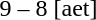<table style="text-align:center">
<tr>
<th width=200></th>
<th width=100></th>
<th width=200></th>
</tr>
<tr>
<td align=right><strong></strong></td>
<td>9 – 8 [aet]</td>
<td align=left></td>
</tr>
</table>
